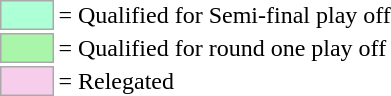<table>
<tr>
<td style="background-color:#ADFFD6; border:1px solid #aaaaaa; width:2em;"></td>
<td>= Qualified for Semi-final play off</td>
</tr>
<tr>
<td style="background-color:#A9F5A9; border:1px solid #aaaaaa; width:2em;"></td>
<td>= Qualified for round one play off</td>
</tr>
<tr>
<td style="background-color:#F6CEEC; border:1px solid #aaaaaa; width:2em;"></td>
<td>= Relegated</td>
</tr>
</table>
